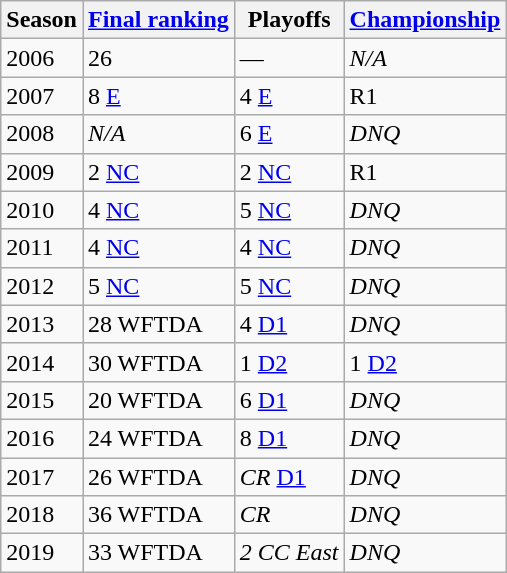<table class="wikitable sortable">
<tr>
<th>Season</th>
<th><a href='#'>Final ranking</a></th>
<th>Playoffs</th>
<th><a href='#'>Championship</a></th>
</tr>
<tr>
<td>2006</td>
<td>26</td>
<td>—</td>
<td><em>N/A</em></td>
</tr>
<tr>
<td>2007</td>
<td>8 <a href='#'>E</a></td>
<td>4 <a href='#'>E</a></td>
<td>R1</td>
</tr>
<tr>
<td>2008</td>
<td><em>N/A</em></td>
<td>6 <a href='#'>E</a></td>
<td><em>DNQ</em></td>
</tr>
<tr>
<td>2009</td>
<td>2 <a href='#'>NC</a></td>
<td>2 <a href='#'>NC</a></td>
<td>R1</td>
</tr>
<tr>
<td>2010</td>
<td>4 <a href='#'>NC</a></td>
<td>5 <a href='#'>NC</a></td>
<td><em>DNQ</em></td>
</tr>
<tr>
<td>2011</td>
<td>4 <a href='#'>NC</a></td>
<td>4 <a href='#'>NC</a></td>
<td><em>DNQ</em></td>
</tr>
<tr>
<td>2012</td>
<td>5 <a href='#'>NC</a></td>
<td>5 <a href='#'>NC</a></td>
<td><em>DNQ</em></td>
</tr>
<tr>
<td>2013</td>
<td>28 WFTDA</td>
<td>4 <a href='#'>D1</a></td>
<td><em>DNQ</em></td>
</tr>
<tr>
<td>2014</td>
<td>30 WFTDA</td>
<td>1 <a href='#'>D2</a></td>
<td>1 <a href='#'>D2</a></td>
</tr>
<tr>
<td>2015</td>
<td>20 WFTDA</td>
<td>6 <a href='#'>D1</a></td>
<td><em>DNQ</em></td>
</tr>
<tr>
<td>2016</td>
<td>24 WFTDA</td>
<td>8 <a href='#'>D1</a></td>
<td><em>DNQ</em></td>
</tr>
<tr>
<td>2017</td>
<td>26 WFTDA</td>
<td><em>CR</em> <a href='#'>D1</a></td>
<td><em>DNQ</em></td>
</tr>
<tr>
<td>2018</td>
<td>36 WFTDA</td>
<td><em>CR</em></td>
<td><em>DNQ</em></td>
</tr>
<tr>
<td>2019</td>
<td>33 WFTDA</td>
<td><em>2 CC East</em></td>
<td><em>DNQ</em></td>
</tr>
</table>
